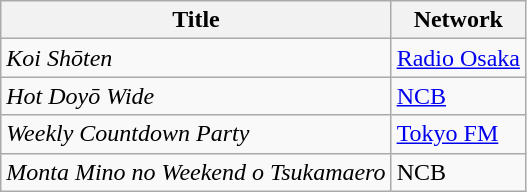<table class="wikitable">
<tr>
<th>Title</th>
<th>Network</th>
</tr>
<tr>
<td><em>Koi Shōten</em></td>
<td><a href='#'>Radio Osaka</a></td>
</tr>
<tr>
<td><em>Hot Doyō Wide</em></td>
<td><a href='#'>NCB</a></td>
</tr>
<tr>
<td><em>Weekly Countdown Party</em></td>
<td><a href='#'>Tokyo FM</a></td>
</tr>
<tr>
<td><em>Monta Mino no Weekend o Tsukamaero</em></td>
<td>NCB</td>
</tr>
</table>
